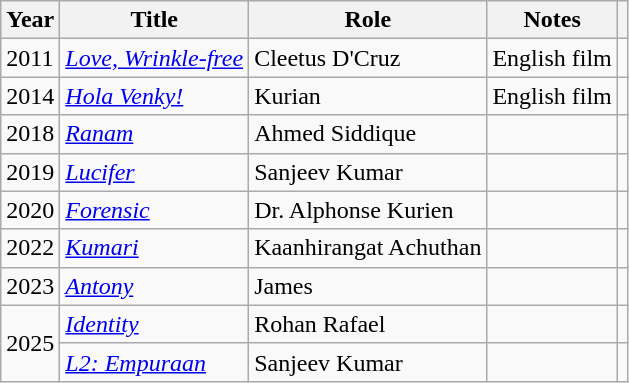<table class="wikitable sortable">
<tr>
<th>Year</th>
<th>Title</th>
<th>Role</th>
<th>Notes</th>
<th class="unsortable"></th>
</tr>
<tr>
<td>2011</td>
<td><em><a href='#'>Love, Wrinkle-free</a></em></td>
<td>Cleetus D'Cruz</td>
<td>English film</td>
<td></td>
</tr>
<tr>
<td>2014</td>
<td><em><a href='#'>Hola Venky!</a></em></td>
<td>Kurian</td>
<td>English film</td>
<td></td>
</tr>
<tr>
<td>2018</td>
<td><em><a href='#'>Ranam</a></em></td>
<td>Ahmed Siddique</td>
<td></td>
<td></td>
</tr>
<tr>
<td>2019</td>
<td><em><a href='#'>Lucifer</a></em></td>
<td>Sanjeev Kumar</td>
<td></td>
<td></td>
</tr>
<tr>
<td>2020</td>
<td><em><a href='#'>Forensic</a></em></td>
<td>Dr. Alphonse Kurien</td>
<td></td>
<td></td>
</tr>
<tr>
<td>2022</td>
<td><em><a href='#'>Kumari</a></em></td>
<td>Kaanhirangat Achuthan</td>
<td></td>
<td></td>
</tr>
<tr>
<td>2023</td>
<td><em><a href='#'>Antony</a></em></td>
<td>James</td>
<td></td>
<td></td>
</tr>
<tr>
<td rowspan="2">2025</td>
<td><em><a href='#'>Identity</a></em></td>
<td>Rohan Rafael</td>
<td></td>
<td></td>
</tr>
<tr>
<td><em><a href='#'>L2: Empuraan</a></em></td>
<td>Sanjeev Kumar</td>
<td></td>
<td></td>
</tr>
</table>
